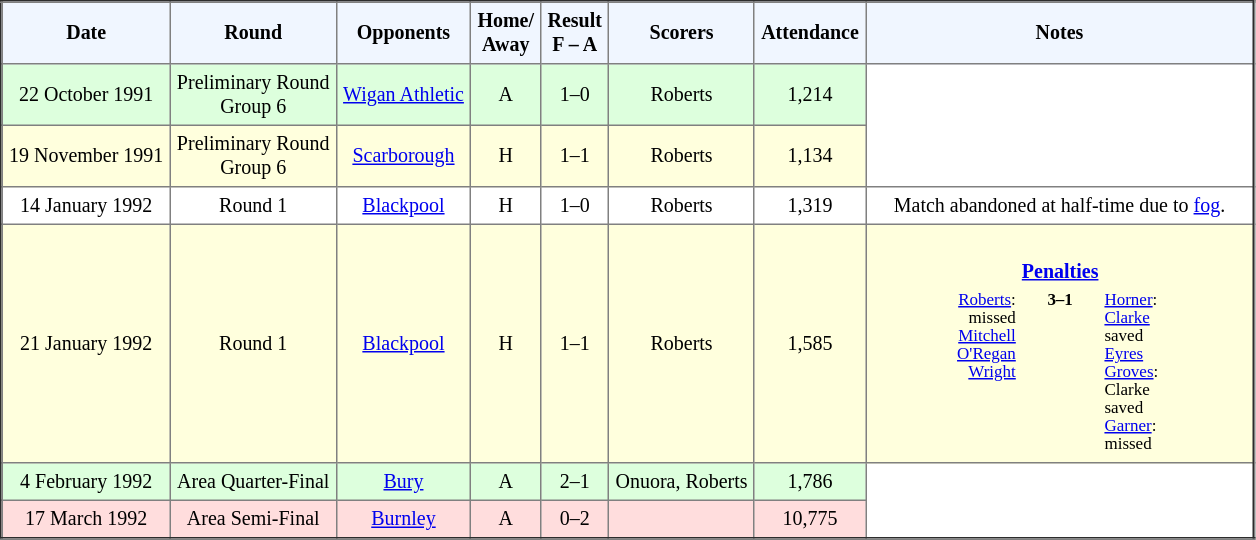<table border="2" cellpadding="4" style="border-collapse:collapse; text-align:center; font-size:smaller;">
<tr style="background:#f0f6ff;">
<th><strong>Date</strong></th>
<th><strong>Round</strong></th>
<th><strong>Opponents</strong></th>
<th><strong>Home/<br>Away</strong></th>
<th><strong>Result<br>F – A</strong></th>
<th><strong>Scorers</strong></th>
<th><strong>Attendance</strong></th>
<th><strong>Notes</strong></th>
</tr>
<tr bgcolor="#ddffdd">
<td>22 October 1991</td>
<td>Preliminary Round<br>Group 6</td>
<td><a href='#'>Wigan Athletic</a></td>
<td>A</td>
<td>1–0</td>
<td>Roberts</td>
<td>1,214</td>
</tr>
<tr bgcolor="#ffffdd">
<td>19 November 1991</td>
<td>Preliminary Round<br>Group 6</td>
<td><a href='#'>Scarborough</a></td>
<td>H</td>
<td>1–1</td>
<td>Roberts</td>
<td>1,134</td>
</tr>
<tr bgcolor="#ffffff">
<td>14 January 1992</td>
<td>Round 1</td>
<td><a href='#'>Blackpool</a></td>
<td>H</td>
<td>1–0</td>
<td>Roberts</td>
<td>1,319</td>
<td>Match abandoned at half-time due to <a href='#'>fog</a>.</td>
</tr>
<tr bgcolor="#ffffdd">
<td>21 January 1992</td>
<td>Round 1</td>
<td><a href='#'>Blackpool</a></td>
<td>H</td>
<td>1–1</td>
<td>Roberts</td>
<td>1,585</td>
<td><br><table class="collapsible">
<tr>
<td align=center rowspan=2 width=15%> </td>
<td width=24%> </td>
<td width=13% align=center><strong><a href='#'>Penalties</a></strong></td>
<td width=24%> </td>
</tr>
<tr style=font-size:85%>
<td align=right valign=top><a href='#'>Roberts</a>: missed  <br> <a href='#'>Mitchell</a>  <br> <a href='#'>O'Regan</a>  <br> <a href='#'>Wright</a> </td>
<td align=center valign=top><strong>3–1</strong></td>
<td align=left valign=top> <a href='#'>Horner</a>: <a href='#'>Clarke</a> saved <br>  <a href='#'>Eyres</a> <br>  <a href='#'>Groves</a>: Clarke saved <br>  <a href='#'>Garner</a>: missed</td>
<td> </td>
</tr>
</table>
</td>
</tr>
<tr bgcolor="#ddffdd">
<td>4 February 1992</td>
<td>Area Quarter-Final</td>
<td><a href='#'>Bury</a></td>
<td>A</td>
<td>2–1</td>
<td>Onuora, Roberts</td>
<td>1,786</td>
</tr>
<tr bgcolor="#ffdddd">
<td>17 March 1992</td>
<td>Area Semi-Final</td>
<td><a href='#'>Burnley</a></td>
<td>A</td>
<td>0–2</td>
<td></td>
<td>10,775</td>
</tr>
</table>
